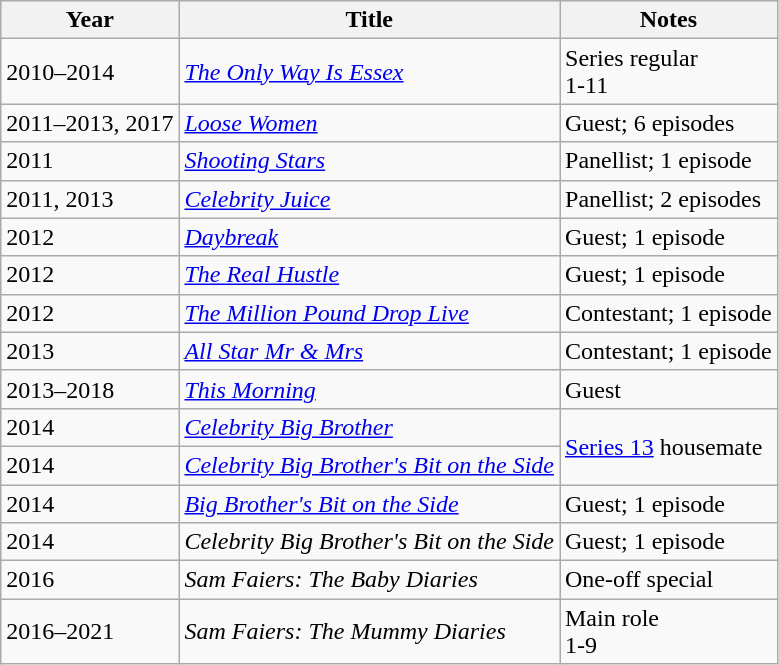<table class="wikitable unsortable">
<tr>
<th>Year</th>
<th>Title</th>
<th>Notes</th>
</tr>
<tr>
<td>2010–2014</td>
<td><em><a href='#'>The Only Way Is Essex</a></em></td>
<td>Series regular<br>1-11</td>
</tr>
<tr>
<td>2011–2013, 2017</td>
<td><em><a href='#'>Loose Women</a></em></td>
<td>Guest; 6 episodes</td>
</tr>
<tr>
<td>2011</td>
<td><em><a href='#'>Shooting Stars</a></em></td>
<td>Panellist; 1 episode</td>
</tr>
<tr>
<td>2011, 2013</td>
<td><em><a href='#'>Celebrity Juice</a></em></td>
<td>Panellist; 2 episodes</td>
</tr>
<tr>
<td>2012</td>
<td><em><a href='#'>Daybreak</a></em></td>
<td>Guest; 1 episode</td>
</tr>
<tr>
<td>2012</td>
<td><em><a href='#'>The Real Hustle</a></em></td>
<td>Guest; 1 episode</td>
</tr>
<tr>
<td>2012</td>
<td><em><a href='#'>The Million Pound Drop Live</a></em></td>
<td>Contestant; 1 episode</td>
</tr>
<tr>
<td>2013</td>
<td><em><a href='#'>All Star Mr & Mrs</a></em></td>
<td>Contestant; 1 episode</td>
</tr>
<tr>
<td>2013–2018</td>
<td><em><a href='#'>This Morning</a></em></td>
<td>Guest</td>
</tr>
<tr>
<td>2014</td>
<td><em><a href='#'>Celebrity Big Brother</a></em></td>
<td rowspan="2"><a href='#'>Series 13</a> housemate</td>
</tr>
<tr>
<td>2014</td>
<td><em><a href='#'>Celebrity Big Brother's Bit on the Side</a></em></td>
</tr>
<tr>
<td>2014</td>
<td><em><a href='#'>Big Brother's Bit on the Side</a></em></td>
<td>Guest; 1 episode</td>
</tr>
<tr>
<td>2014</td>
<td><em>Celebrity Big Brother's Bit on the Side</em></td>
<td>Guest; 1 episode</td>
</tr>
<tr>
<td>2016</td>
<td><em>Sam Faiers: The Baby Diaries</em></td>
<td>One-off special</td>
</tr>
<tr>
<td>2016–2021</td>
<td><em>Sam Faiers: The Mummy Diaries</em></td>
<td>Main role<br>1-9</td>
</tr>
</table>
